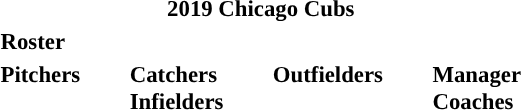<table class="toccolours" style="font-size: 95%;">
<tr>
<th colspan="10">2019 Chicago Cubs</th>
</tr>
<tr>
<td colspan="10"><strong>Roster</strong></td>
</tr>
<tr>
<td valign="top"><strong>Pitchers</strong><br>



























</td>
<td style="width:25px;"></td>
<td valign="top"><strong>Catchers</strong><br>




<strong>Infielders</strong>








</td>
<td style="width:25px;"></td>
<td valign="top"><strong>Outfielders</strong><br>







</td>
<td style="width:25px;"></td>
<td valign="top"><strong>Manager</strong><br>
<strong>Coaches</strong>
 
 
 
 
 
 
 
 
 
 
 
 </td>
</tr>
</table>
